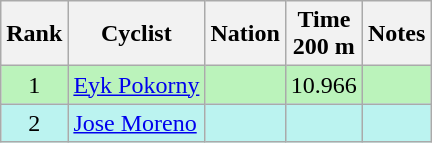<table class="wikitable sortable" style="text-align:center">
<tr>
<th>Rank</th>
<th>Cyclist</th>
<th>Nation</th>
<th>Time<br>200 m</th>
<th>Notes</th>
</tr>
<tr bgcolor=bbf3bb>
<td>1</td>
<td align=left><a href='#'>Eyk Pokorny</a></td>
<td align=left></td>
<td>10.966</td>
<td></td>
</tr>
<tr bgcolor=bbf3f>
<td>2</td>
<td align=left><a href='#'>Jose Moreno</a></td>
<td align=left></td>
<td></td>
<td></td>
</tr>
</table>
